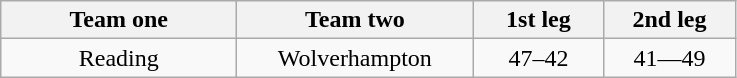<table class="wikitable" style="text-align: center">
<tr>
<th width=150>Team one</th>
<th width=150>Team two</th>
<th width=80>1st leg</th>
<th width=80>2nd leg</th>
</tr>
<tr>
<td>Reading</td>
<td>Wolverhampton</td>
<td>47–42</td>
<td>41—49</td>
</tr>
</table>
